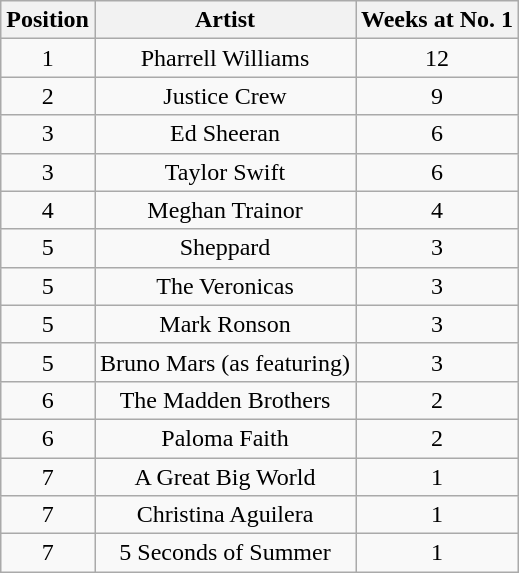<table class="wikitable">
<tr>
<th style="text-align: center;">Position</th>
<th style="text-align: center;">Artist</th>
<th style="text-align: center;">Weeks at No. 1</th>
</tr>
<tr>
<td style="text-align: center;">1</td>
<td style="text-align: center;">Pharrell Williams</td>
<td style="text-align: center;">12</td>
</tr>
<tr>
<td style="text-align: center;">2</td>
<td style="text-align: center;">Justice Crew</td>
<td style="text-align: center;">9</td>
</tr>
<tr>
<td style="text-align: center;">3</td>
<td style="text-align: center;">Ed Sheeran</td>
<td style="text-align: center;">6</td>
</tr>
<tr>
<td style="text-align: center;">3</td>
<td style="text-align: center;">Taylor Swift</td>
<td style="text-align: center;">6</td>
</tr>
<tr>
<td style="text-align: center;">4</td>
<td style="text-align: center;">Meghan Trainor</td>
<td style="text-align: center;">4</td>
</tr>
<tr>
<td style="text-align: center;">5</td>
<td style="text-align: center;">Sheppard</td>
<td style="text-align: center;">3</td>
</tr>
<tr>
<td style="text-align: center;">5</td>
<td style="text-align: center;">The Veronicas</td>
<td style="text-align: center;">3</td>
</tr>
<tr>
<td style="text-align: center;">5</td>
<td style="text-align: center;">Mark Ronson</td>
<td style="text-align: center;">3</td>
</tr>
<tr>
<td style="text-align: center;">5</td>
<td style="text-align: center;">Bruno Mars (as featuring)</td>
<td style="text-align: center;">3</td>
</tr>
<tr>
<td style="text-align: center;">6</td>
<td style="text-align: center;">The Madden Brothers</td>
<td style="text-align: center;">2</td>
</tr>
<tr>
<td style="text-align: center;">6</td>
<td style="text-align: center;">Paloma Faith</td>
<td style="text-align: center;">2</td>
</tr>
<tr>
<td style="text-align: center;">7</td>
<td style="text-align: center;">A Great Big World</td>
<td style="text-align: center;">1</td>
</tr>
<tr>
<td style="text-align: center;">7</td>
<td style="text-align: center;">Christina Aguilera</td>
<td style="text-align: center;">1</td>
</tr>
<tr>
<td style="text-align: center;">7</td>
<td style="text-align: center;">5 Seconds of Summer</td>
<td style="text-align: center;">1</td>
</tr>
</table>
